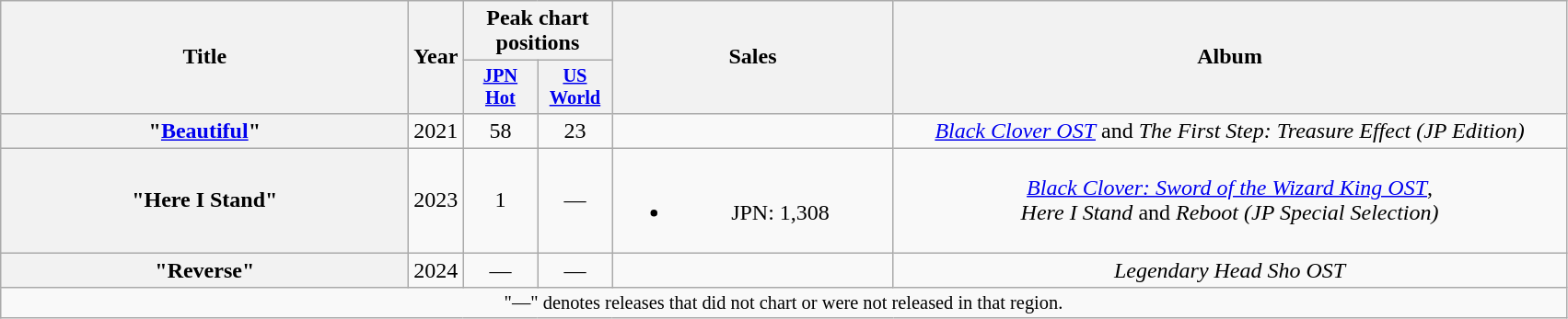<table class="wikitable plainrowheaders" style="text-align:center;">
<tr>
<th scope="col" rowspan="2" style="width:18em;">Title</th>
<th scope="col" rowspan="2" style="width:2em;">Year</th>
<th scope="col" colspan="2">Peak chart positions</th>
<th rowspan="2" style="width:12.25em;">Sales</th>
<th scope="col" rowspan="2" style="width:30em;">Album</th>
</tr>
<tr>
<th scope="col" style="width:3.5em;font-size:85%"><a href='#'>JPN<br>Hot</a><br></th>
<th scope="col" style="width:3.5em;font-size:85%;"><a href='#'>US<br>World</a><br></th>
</tr>
<tr>
<th scope="row">"<a href='#'>Beautiful</a>"</th>
<td>2021</td>
<td>58</td>
<td>23</td>
<td></td>
<td><em><a href='#'>Black Clover OST</a></em> and <em>The First Step: Treasure Effect (JP Edition)</em></td>
</tr>
<tr>
<th scope="row">"Here I Stand"</th>
<td>2023</td>
<td>1</td>
<td>—</td>
<td><br><ul><li>JPN: 1,308</li></ul></td>
<td><em><a href='#'>Black Clover: Sword of the Wizard King OST</a></em>, <br><em>Here I Stand</em> and <em>Reboot (JP Special Selection)</em></td>
</tr>
<tr>
<th scope="row">"Reverse"</th>
<td>2024</td>
<td>—</td>
<td>—</td>
<td></td>
<td><em>Legendary Head Sho OST</em></td>
</tr>
<tr>
<td colspan="7" style="font-size:85%">"—" denotes releases that did not chart or were not released in that region.</td>
</tr>
</table>
